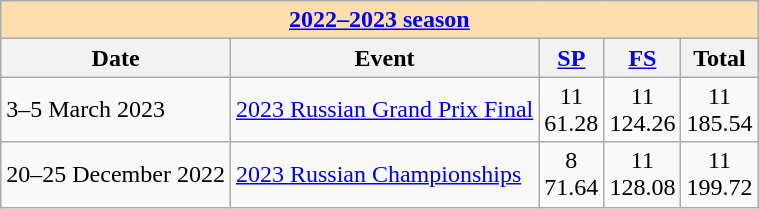<table class="wikitable">
<tr>
<td style="background-color: #ffdead; " colspan=5 align=center><a href='#'><strong>2022–2023 season</strong></a></td>
</tr>
<tr>
<th>Date</th>
<th>Event</th>
<th><a href='#'>SP</a></th>
<th><a href='#'>FS</a></th>
<th>Total</th>
</tr>
<tr>
<td>3–5 March 2023</td>
<td><a href='#'>2023 Russian Grand Prix Final</a> <br></td>
<td align=center>11 <br> 61.28</td>
<td align=center>11 <br> 124.26</td>
<td align=center>11 <br> 185.54</td>
</tr>
<tr>
<td>20–25 December 2022</td>
<td><a href='#'>2023 Russian Championships</a> <br></td>
<td align=center>8 <br> 71.64</td>
<td align=center>11 <br> 128.08</td>
<td align=center>11 <br> 199.72</td>
</tr>
</table>
